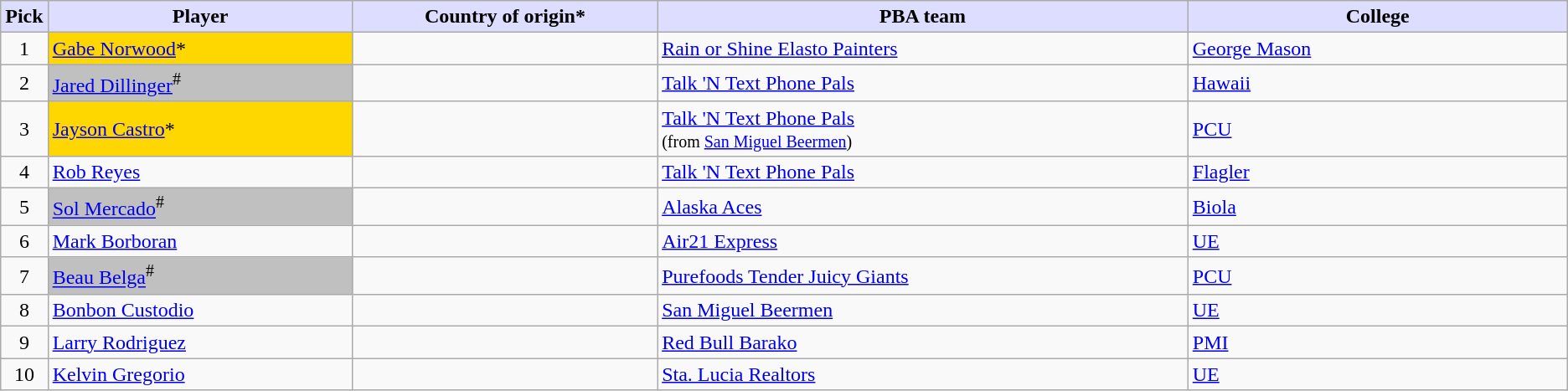<table class="wikitable">
<tr>
<th style="background:#DDDDFF;">Pick</th>
<th style="background:#DDDDFF;" width="20%">Player</th>
<th style="background:#DDDDFF;" width="20%">Country of origin*</th>
<th style="background:#DDDDFF;" width="35%">PBA team</th>
<th style="background:#DDDDFF;" width="25%">College</th>
</tr>
<tr>
<td align=center>1</td>
<td bgcolor=gold><a href='#'>Gabe Norwood</a>*</td>
<td></td>
<td><a href='#'>Rain or Shine Elasto Painters</a></td>
<td><a href='#'>George Mason</a></td>
</tr>
<tr>
<td align=center>2</td>
<td bgcolor=silver><a href='#'>Jared Dillinger</a><sup>#</sup></td>
<td></td>
<td><a href='#'>Talk 'N Text Phone Pals</a></td>
<td><a href='#'>Hawaii</a></td>
</tr>
<tr>
<td align=center>3</td>
<td bgcolor=gold><a href='#'>Jayson Castro</a>*</td>
<td></td>
<td><a href='#'>Talk 'N Text Phone Pals</a><br><small>(from <a href='#'>San Miguel Beermen</a>)</small></td>
<td><a href='#'>PCU</a></td>
</tr>
<tr>
<td align=center>4</td>
<td><a href='#'>Rob Reyes</a></td>
<td></td>
<td><a href='#'>Talk 'N Text Phone Pals</a></td>
<td><a href='#'>Flagler</a></td>
</tr>
<tr>
<td align=center>5</td>
<td bgcolor=silver><a href='#'>Sol Mercado</a><sup>#</sup></td>
<td></td>
<td><a href='#'>Alaska Aces</a></td>
<td><a href='#'>Biola</a></td>
</tr>
<tr>
<td align=center>6</td>
<td><a href='#'>Mark Borboran</a></td>
<td></td>
<td><a href='#'>Air21 Express</a></td>
<td><a href='#'>UE</a></td>
</tr>
<tr>
<td align=center>7</td>
<td bgcolor=silver><a href='#'>Beau Belga</a><sup>#</sup></td>
<td></td>
<td><a href='#'>Purefoods Tender Juicy Giants</a></td>
<td><a href='#'>PCU</a></td>
</tr>
<tr>
<td align=center>8</td>
<td><a href='#'>Bonbon Custodio</a></td>
<td></td>
<td><a href='#'>San Miguel Beermen</a></td>
<td><a href='#'>UE</a></td>
</tr>
<tr>
<td align=center>9</td>
<td><a href='#'>Larry Rodriguez</a></td>
<td></td>
<td><a href='#'>Red Bull Barako</a></td>
<td><a href='#'>PMI</a></td>
</tr>
<tr>
<td align=center>10</td>
<td><a href='#'>Kelvin Gregorio</a></td>
<td></td>
<td><a href='#'>Sta. Lucia Realtors</a></td>
<td><a href='#'>UE</a></td>
</tr>
</table>
